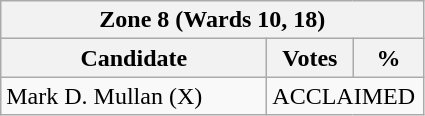<table class="wikitable">
<tr>
<th colspan="3">Zone 8 (Wards 10, 18)</th>
</tr>
<tr>
<th style="width: 170px">Candidate</th>
<th style="width: 50px">Votes</th>
<th style="width: 40px">%</th>
</tr>
<tr>
<td>Mark D. Mullan (X)</td>
<td colspan="2">ACCLAIMED</td>
</tr>
</table>
